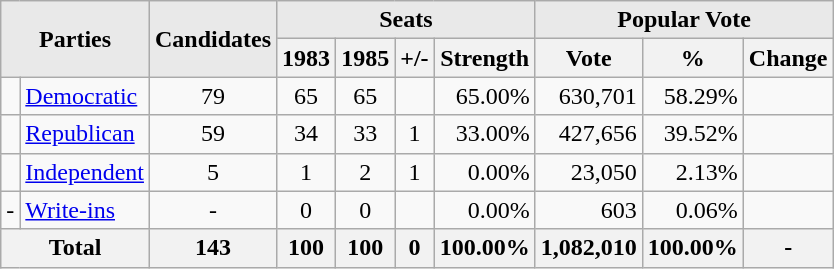<table class=wikitable>
<tr>
<th style="background-color:#E9E9E9" align=center rowspan= 2 colspan=2>Parties</th>
<th style="background-color:#E9E9E9" align=center rowspan= 2>Candidates</th>
<th style="background-color:#E9E9E9" align=center colspan=4>Seats</th>
<th style="background-color:#E9E9E9" align=center colspan=3>Popular Vote</th>
</tr>
<tr>
<th align=center>1983</th>
<th align=center>1985</th>
<th align=center>+/-</th>
<th align=center>Strength</th>
<th align=center>Vote</th>
<th align=center>%</th>
<th align=center>Change</th>
</tr>
<tr>
<td></td>
<td align=left><a href='#'>Democratic</a></td>
<td align=center >79</td>
<td align=center >65</td>
<td align=center  >65</td>
<td align=center></td>
<td align=right >65.00%</td>
<td align=right >630,701</td>
<td align=right >58.29%</td>
<td align=right></td>
</tr>
<tr>
<td></td>
<td align=left><a href='#'>Republican</a></td>
<td align=center>59</td>
<td align=center>34</td>
<td align=center>33</td>
<td align=center> 1</td>
<td align=right>33.00%</td>
<td align=right>427,656</td>
<td align=right>39.52%</td>
<td align=right></td>
</tr>
<tr>
<td></td>
<td><a href='#'>Independent</a></td>
<td align=center>5</td>
<td align=center>1</td>
<td align=center>2</td>
<td align=center> 1</td>
<td align=right>0.00%</td>
<td align=right>23,050</td>
<td align=right>2.13%</td>
<td align=right></td>
</tr>
<tr>
<td>-</td>
<td><a href='#'>Write-ins</a></td>
<td align=center>-</td>
<td align=center>0</td>
<td align=center>0</td>
<td align=center></td>
<td align=right>0.00%</td>
<td align=right>603</td>
<td align=right>0.06%</td>
<td align=right></td>
</tr>
<tr>
<th align=center colspan="2">Total</th>
<th align=center>143</th>
<th align=center>100</th>
<th align=center>100</th>
<th align=center>0</th>
<th align=center>100.00%</th>
<th align=center>1,082,010</th>
<th align=center>100.00%</th>
<th align=center>-</th>
</tr>
</table>
